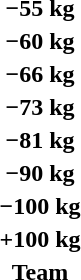<table>
<tr>
<th rowspan=2>−55 kg</th>
<td rowspan=2></td>
<td rowspan=2></td>
<td></td>
</tr>
<tr>
<td></td>
</tr>
<tr>
<th rowspan=2>−60 kg</th>
<td rowspan=2></td>
<td rowspan=2></td>
<td></td>
</tr>
<tr>
<td></td>
</tr>
<tr>
<th rowspan=2>−66 kg</th>
<td rowspan=2></td>
<td rowspan=2></td>
<td></td>
</tr>
<tr>
<td></td>
</tr>
<tr>
<th rowspan=2>−73 kg</th>
<td rowspan=2></td>
<td rowspan=2></td>
<td></td>
</tr>
<tr>
<td></td>
</tr>
<tr>
<th rowspan=2>−81 kg</th>
<td rowspan=2></td>
<td rowspan=2></td>
<td></td>
</tr>
<tr>
<td></td>
</tr>
<tr>
<th rowspan=2>−90 kg</th>
<td rowspan=2></td>
<td rowspan=2></td>
<td></td>
</tr>
<tr>
<td></td>
</tr>
<tr>
<th rowspan=2>−100 kg</th>
<td rowspan=2></td>
<td rowspan=2></td>
<td></td>
</tr>
<tr>
<td></td>
</tr>
<tr>
<th rowspan=2>+100 kg</th>
<td rowspan=2></td>
<td rowspan=2></td>
<td></td>
</tr>
<tr>
<td></td>
</tr>
<tr>
<th rowspan=2>Team</th>
<td rowspan=2></td>
<td rowspan=2></td>
<td></td>
</tr>
<tr>
<td></td>
</tr>
</table>
